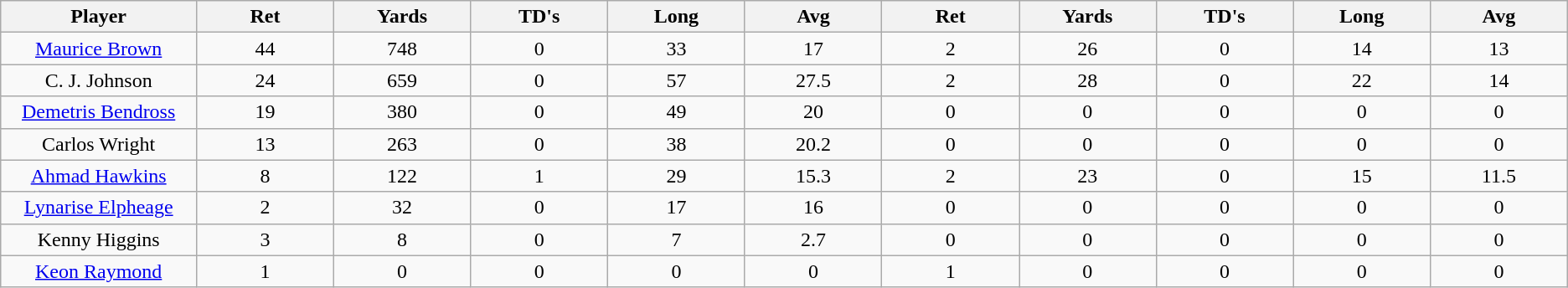<table class="wikitable sortable">
<tr>
<th bgcolor="#DDDDFF" width="10%">Player</th>
<th bgcolor="#DDDDFF" width="7%">Ret</th>
<th bgcolor="#DDDDFF" width="7%">Yards</th>
<th bgcolor="#DDDDFF" width="7%">TD's</th>
<th bgcolor="#DDDDFF" width="7%">Long</th>
<th bgcolor="#DDDDFF" width="7%">Avg</th>
<th bgcolor="#DDDDFF" width="7%">Ret</th>
<th bgcolor="#DDDDFF" width="7%">Yards</th>
<th bgcolor="#DDDDFF" width="7%">TD's</th>
<th bgcolor="#DDDDFF" width="7%">Long</th>
<th bgcolor="#DDDDFF" width="7%">Avg</th>
</tr>
<tr align="center">
<td><a href='#'>Maurice Brown</a></td>
<td>44</td>
<td>748</td>
<td>0</td>
<td>33</td>
<td>17</td>
<td>2</td>
<td>26</td>
<td>0</td>
<td>14</td>
<td>13</td>
</tr>
<tr align="center">
<td>C. J. Johnson</td>
<td>24</td>
<td>659</td>
<td>0</td>
<td>57</td>
<td>27.5</td>
<td>2</td>
<td>28</td>
<td>0</td>
<td>22</td>
<td>14</td>
</tr>
<tr align="center">
<td><a href='#'>Demetris Bendross</a></td>
<td>19</td>
<td>380</td>
<td>0</td>
<td>49</td>
<td>20</td>
<td>0</td>
<td>0</td>
<td>0</td>
<td>0</td>
<td>0</td>
</tr>
<tr align="center">
<td>Carlos Wright</td>
<td>13</td>
<td>263</td>
<td>0</td>
<td>38</td>
<td>20.2</td>
<td>0</td>
<td>0</td>
<td>0</td>
<td>0</td>
<td>0</td>
</tr>
<tr align="center">
<td><a href='#'>Ahmad Hawkins</a></td>
<td>8</td>
<td>122</td>
<td>1</td>
<td>29</td>
<td>15.3</td>
<td>2</td>
<td>23</td>
<td>0</td>
<td>15</td>
<td>11.5</td>
</tr>
<tr align="center">
<td><a href='#'>Lynarise Elpheage</a></td>
<td>2</td>
<td>32</td>
<td>0</td>
<td>17</td>
<td>16</td>
<td>0</td>
<td>0</td>
<td>0</td>
<td>0</td>
<td>0</td>
</tr>
<tr align="center">
<td>Kenny Higgins</td>
<td>3</td>
<td>8</td>
<td>0</td>
<td>7</td>
<td>2.7</td>
<td>0</td>
<td>0</td>
<td>0</td>
<td>0</td>
<td>0</td>
</tr>
<tr align="center">
<td><a href='#'>Keon Raymond</a></td>
<td>1</td>
<td>0</td>
<td>0</td>
<td>0</td>
<td>0</td>
<td>1</td>
<td>0</td>
<td>0</td>
<td>0</td>
<td>0</td>
</tr>
</table>
